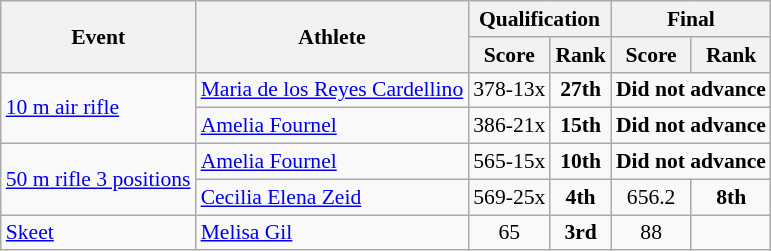<table class="wikitable" style="font-size:90%">
<tr>
<th rowspan="2">Event</th>
<th rowspan="2">Athlete</th>
<th colspan="2">Qualification</th>
<th colspan="2">Final</th>
</tr>
<tr>
<th>Score</th>
<th>Rank</th>
<th>Score</th>
<th>Rank</th>
</tr>
<tr>
<td rowspan=2><a href='#'>10 m air rifle</a></td>
<td><a href='#'>Maria de los Reyes Cardellino</a></td>
<td align=center>378-13x</td>
<td align=center><strong>27th</strong></td>
<td align="center" colspan="7"><strong>Did not advance</strong></td>
</tr>
<tr>
<td><a href='#'>Amelia Fournel</a></td>
<td align=center>386-21x</td>
<td align=center><strong>15th</strong></td>
<td align="center" colspan="7"><strong>Did not advance</strong></td>
</tr>
<tr>
<td rowspan=2><a href='#'>50 m rifle 3 positions</a></td>
<td><a href='#'>Amelia Fournel</a></td>
<td align=center>565-15x</td>
<td align=center><strong>10th</strong></td>
<td align="center" colspan="7"><strong>Did not advance</strong></td>
</tr>
<tr>
<td><a href='#'>Cecilia Elena Zeid</a></td>
<td align=center>569-25x</td>
<td align=center><strong>4th</strong></td>
<td align=center>656.2</td>
<td align=center><strong>8th</strong></td>
</tr>
<tr>
<td rowspan=1><a href='#'>Skeet</a></td>
<td><a href='#'>Melisa Gil</a></td>
<td align=center>65</td>
<td align=center><strong>3rd</strong></td>
<td align=center>88</td>
<td align=center></td>
</tr>
</table>
